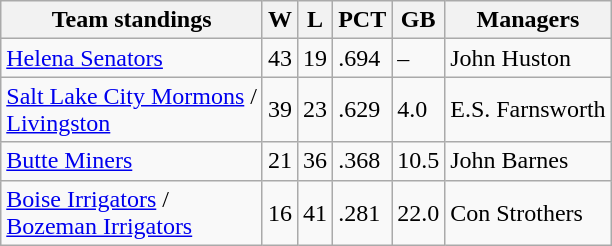<table class="wikitable">
<tr>
<th>Team standings</th>
<th>W</th>
<th>L</th>
<th>PCT</th>
<th>GB</th>
<th>Managers</th>
</tr>
<tr>
<td><a href='#'>Helena Senators</a></td>
<td>43</td>
<td>19</td>
<td>.694</td>
<td>–</td>
<td>John Huston</td>
</tr>
<tr>
<td><a href='#'>Salt Lake City Mormons</a> /<br> <a href='#'>Livingston</a></td>
<td>39</td>
<td>23</td>
<td>.629</td>
<td>4.0</td>
<td>E.S. Farnsworth</td>
</tr>
<tr>
<td><a href='#'>Butte Miners</a></td>
<td>21</td>
<td>36</td>
<td>.368</td>
<td>10.5</td>
<td>John Barnes</td>
</tr>
<tr>
<td><a href='#'>Boise Irrigators</a> /<br> <a href='#'>Bozeman Irrigators</a></td>
<td>16</td>
<td>41</td>
<td>.281</td>
<td>22.0</td>
<td>Con Strothers</td>
</tr>
</table>
